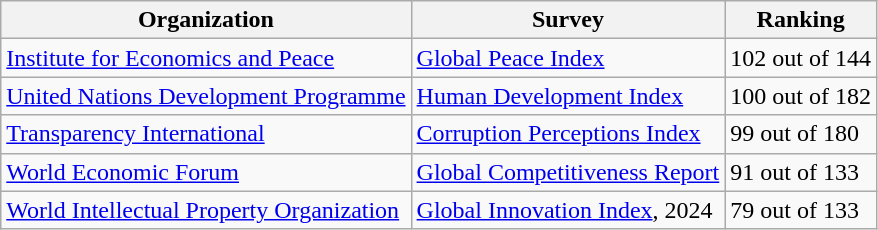<table class="wikitable">
<tr>
<th>Organization</th>
<th>Survey</th>
<th>Ranking</th>
</tr>
<tr>
<td><a href='#'>Institute for Economics and Peace</a> </td>
<td><a href='#'>Global Peace Index</a></td>
<td>102 out of 144</td>
</tr>
<tr>
<td><a href='#'>United Nations Development Programme</a></td>
<td><a href='#'>Human Development Index</a></td>
<td>100 out of 182</td>
</tr>
<tr>
<td><a href='#'>Transparency International</a></td>
<td><a href='#'>Corruption Perceptions Index</a></td>
<td>99 out of 180</td>
</tr>
<tr>
<td><a href='#'>World Economic Forum</a></td>
<td><a href='#'>Global Competitiveness Report</a></td>
<td>91 out of 133</td>
</tr>
<tr>
<td><a href='#'>World Intellectual Property Organization</a></td>
<td><a href='#'>Global Innovation Index</a>, 2024</td>
<td>79 out of 133</td>
</tr>
</table>
